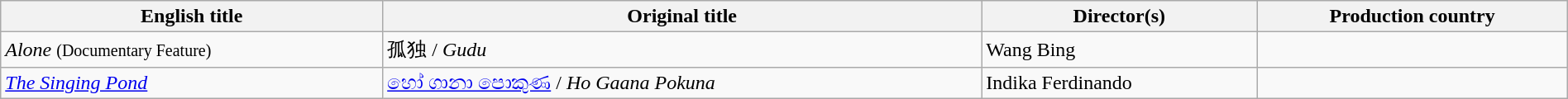<table class="sortable wikitable" style="width:100%; margin-bottom:2px" cellpadding="5">
<tr>
<th scope="col">English title</th>
<th scope="col">Original title</th>
<th scope="col">Director(s)</th>
<th scope="col">Production country</th>
</tr>
<tr>
<td><em>Alone</em> <small>(Documentary Feature)</small></td>
<td>孤独 / <em>Gudu</em></td>
<td>Wang Bing</td>
<td> </td>
</tr>
<tr>
<td><em><a href='#'>The Singing Pond</a></em></td>
<td><a href='#'>හෝ ගානා පොකුණ</a> / <em>Ho Gaana Pokuna</em></td>
<td>Indika Ferdinando</td>
<td></td>
</tr>
</table>
